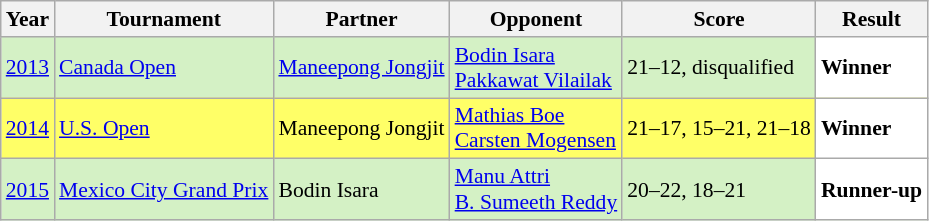<table class="sortable wikitable" style="font-size: 90%;">
<tr>
<th>Year</th>
<th>Tournament</th>
<th>Partner</th>
<th>Opponent</th>
<th>Score</th>
<th>Result</th>
</tr>
<tr style="background:#D4F1C5">
<td align="center"><a href='#'>2013</a></td>
<td align="left"><a href='#'>Canada Open</a></td>
<td align="left"> <a href='#'>Maneepong Jongjit</a></td>
<td align="left"> <a href='#'>Bodin Isara</a> <br>  <a href='#'>Pakkawat Vilailak</a></td>
<td align="left">21–12, disqualified</td>
<td style="text-align:left; background:white"> <strong>Winner</strong></td>
</tr>
<tr style="background:#FFFF67">
<td align="center"><a href='#'>2014</a></td>
<td align="left"><a href='#'>U.S. Open</a></td>
<td align="left"> Maneepong Jongjit</td>
<td align="left"> <a href='#'>Mathias Boe</a> <br>  <a href='#'>Carsten Mogensen</a></td>
<td align="left">21–17, 15–21, 21–18</td>
<td style="text-align:left; background:white"> <strong>Winner</strong></td>
</tr>
<tr style="background:#D4F1C5">
<td align="center"><a href='#'>2015</a></td>
<td align="left"><a href='#'>Mexico City Grand Prix</a></td>
<td align="left"> Bodin Isara</td>
<td align="left"> <a href='#'>Manu Attri</a> <br>  <a href='#'>B. Sumeeth Reddy</a></td>
<td align="left">20–22, 18–21</td>
<td style="text-align:left; background:white"> <strong>Runner-up</strong></td>
</tr>
</table>
